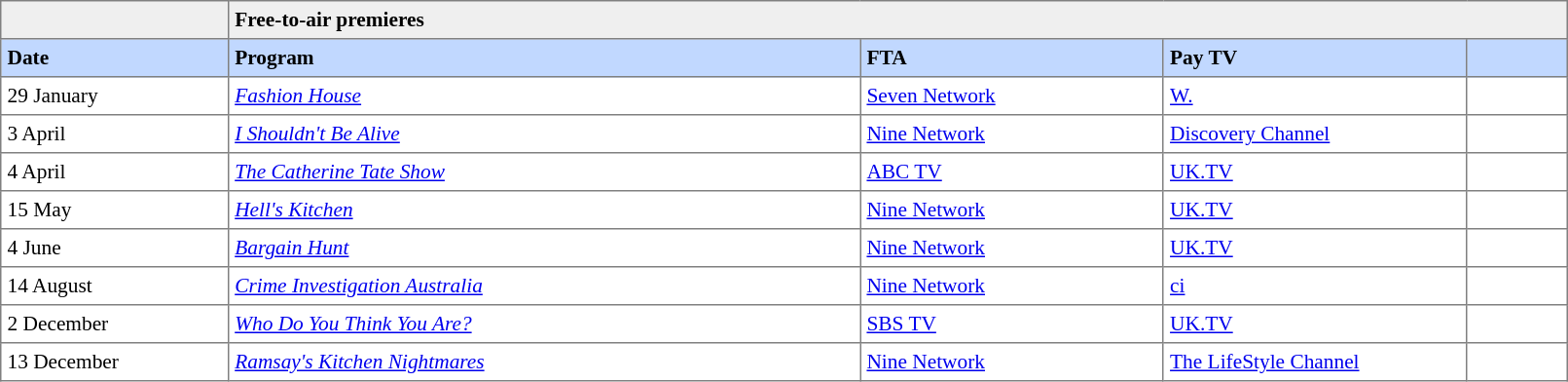<table border="1" cellpadding="4" cellspacing="0" style="text-align:left; font-size:89%; border-collapse:collapse;" width=85%>
<tr style="background-color:#efefef;">
<td colspan=1></td>
<td colspan=4><strong>Free-to-air premieres</strong></td>
</tr>
<tr style="background:#C1D8FF;">
<th width=9%>Date</th>
<th width=25%>Program</th>
<th width=12%>FTA</th>
<th width=12%>Pay TV</th>
<th width=4%></th>
</tr>
<tr>
<td>29 January</td>
<td><em><a href='#'>Fashion House</a></em></td>
<td><a href='#'>Seven Network</a></td>
<td><a href='#'>W.</a></td>
<td></td>
</tr>
<tr>
<td>3 April</td>
<td><em><a href='#'>I Shouldn't Be Alive</a></em></td>
<td><a href='#'>Nine Network</a></td>
<td><a href='#'>Discovery Channel</a></td>
<td></td>
</tr>
<tr>
<td>4 April</td>
<td><em><a href='#'>The Catherine Tate Show</a></em></td>
<td><a href='#'>ABC TV</a></td>
<td><a href='#'>UK.TV</a></td>
<td></td>
</tr>
<tr>
<td>15 May</td>
<td><em><a href='#'>Hell's Kitchen</a></em></td>
<td><a href='#'>Nine Network</a></td>
<td><a href='#'>UK.TV</a></td>
<td></td>
</tr>
<tr>
<td>4 June</td>
<td><em><a href='#'>Bargain Hunt</a></em></td>
<td><a href='#'>Nine Network</a></td>
<td><a href='#'>UK.TV</a></td>
<td></td>
</tr>
<tr>
<td>14 August</td>
<td><em><a href='#'>Crime Investigation Australia</a></em></td>
<td><a href='#'>Nine Network</a></td>
<td><a href='#'>ci</a></td>
<td></td>
</tr>
<tr>
<td>2 December</td>
<td><em><a href='#'>Who Do You Think You Are?</a></em></td>
<td><a href='#'>SBS TV</a></td>
<td><a href='#'>UK.TV</a></td>
<td></td>
</tr>
<tr>
<td>13 December</td>
<td> <em><a href='#'>Ramsay's Kitchen Nightmares</a></em></td>
<td><a href='#'>Nine Network</a></td>
<td><a href='#'>The LifeStyle Channel</a></td>
<td></td>
</tr>
</table>
